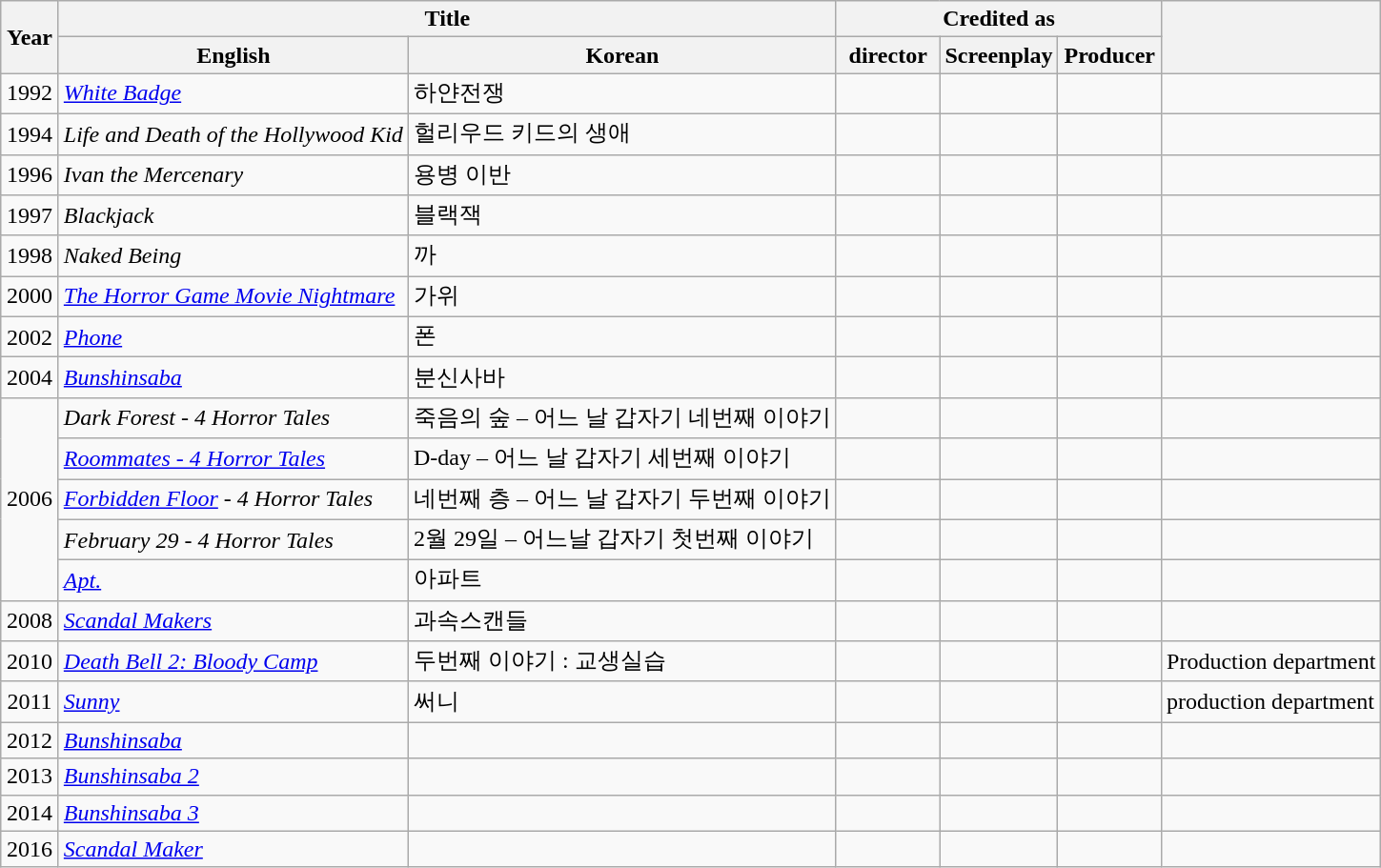<table class="wikitable sortable plainrowheaders">
<tr>
<th rowspan="2" style="width:33px;">Year</th>
<th colspan="2">Title</th>
<th colspan="3">Credited as</th>
<th rowspan="2" class="unsortable"></th>
</tr>
<tr>
<th>English</th>
<th>Korean</th>
<th width="65" class="unsortable">director</th>
<th width="65" class="unsortable">Screenplay</th>
<th width="65" class="unsortable">Producer</th>
</tr>
<tr>
<td style="text-align:center;">1992</td>
<td><em><a href='#'>White Badge</a></em></td>
<td>하얀전쟁</td>
<td></td>
<td></td>
<td></td>
<td></td>
</tr>
<tr>
<td style="text-align:center;">1994</td>
<td><em>Life and Death of the Hollywood Kid</em></td>
<td>헐리우드 키드의 생애</td>
<td></td>
<td></td>
<td></td>
<td></td>
</tr>
<tr>
<td style="text-align:center;">1996</td>
<td><em>Ivan the Mercenary</em></td>
<td>용병 이반</td>
<td></td>
<td></td>
<td></td>
<td></td>
</tr>
<tr>
<td style="text-align:center;">1997</td>
<td><em>Blackjack</em></td>
<td>블랙잭</td>
<td></td>
<td></td>
<td></td>
<td></td>
</tr>
<tr>
<td style="text-align:center;">1998</td>
<td><em>Naked Being</em></td>
<td>까</td>
<td></td>
<td></td>
<td></td>
<td></td>
</tr>
<tr>
<td style="text-align:center;">2000</td>
<td><em><a href='#'>The Horror Game Movie Nightmare</a></em></td>
<td>가위</td>
<td></td>
<td></td>
<td></td>
<td></td>
</tr>
<tr>
<td style="text-align:center;">2002</td>
<td><em><a href='#'>Phone</a></em></td>
<td>폰</td>
<td></td>
<td></td>
<td></td>
<td></td>
</tr>
<tr>
<td style="text-align:center;">2004</td>
<td><em><a href='#'>Bunshinsaba</a></em></td>
<td>분신사바</td>
<td></td>
<td></td>
<td></td>
<td></td>
</tr>
<tr>
<td rowspan="5" style="text-align:center;">2006</td>
<td><em>Dark Forest - 4 Horror Tales</em></td>
<td>죽음의 숲 – 어느 날 갑자기 네번째 이야기</td>
<td></td>
<td></td>
<td></td>
<td></td>
</tr>
<tr>
<td><em><a href='#'>Roommates - 4 Horror Tales</a></em></td>
<td>D-day – 어느 날 갑자기 세번째 이야기</td>
<td></td>
<td></td>
<td></td>
<td></td>
</tr>
<tr>
<td><em><a href='#'>Forbidden Floor</a> - 4 Horror Tales</em></td>
<td>네번째 층 – 어느 날 갑자기 두번째 이야기</td>
<td></td>
<td></td>
<td></td>
<td></td>
</tr>
<tr>
<td><em>February 29 - 4 Horror Tales</em></td>
<td>2월 29일 – 어느날 갑자기 첫번째 이야기</td>
<td></td>
<td></td>
<td></td>
<td></td>
</tr>
<tr>
<td><em><a href='#'>Apt.</a></em></td>
<td>아파트</td>
<td></td>
<td></td>
<td></td>
<td></td>
</tr>
<tr>
<td style="text-align:center;">2008</td>
<td><em><a href='#'>Scandal Makers</a></em></td>
<td>과속스캔들</td>
<td></td>
<td></td>
<td></td>
<td></td>
</tr>
<tr>
<td style="text-align:center;">2010</td>
<td><em><a href='#'>Death Bell 2: Bloody Camp</a></em></td>
<td>두번째 이야기 : 교생실습</td>
<td></td>
<td></td>
<td></td>
<td>Production department</td>
</tr>
<tr>
<td style="text-align:center;">2011</td>
<td><em><a href='#'>Sunny</a></em></td>
<td>써니</td>
<td></td>
<td></td>
<td></td>
<td>production department</td>
</tr>
<tr>
<td style="text-align:center;">2012</td>
<td><em><a href='#'>Bunshinsaba</a></em></td>
<td></td>
<td></td>
<td></td>
<td></td>
<td></td>
</tr>
<tr>
<td style="text-align:center;">2013</td>
<td><em><a href='#'>Bunshinsaba 2</a></em></td>
<td></td>
<td></td>
<td></td>
<td></td>
<td></td>
</tr>
<tr>
<td style="text-align:center;">2014</td>
<td><em><a href='#'>Bunshinsaba 3</a></em></td>
<td></td>
<td></td>
<td></td>
<td></td>
<td></td>
</tr>
<tr>
<td style="text-align:center;">2016</td>
<td><em><a href='#'>Scandal Maker</a></em></td>
<td></td>
<td></td>
<td></td>
<td></td>
<td></td>
</tr>
</table>
